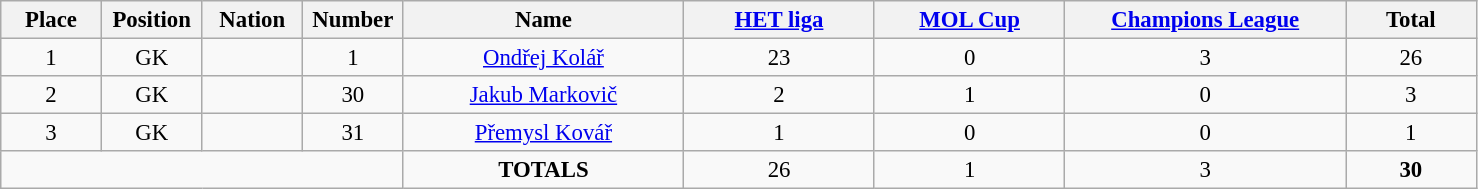<table class="wikitable" style="font-size: 95%; text-align: center;">
<tr>
<th width=60>Place</th>
<th width=60>Position</th>
<th width=60>Nation</th>
<th width=60>Number</th>
<th width=180>Name</th>
<th width=120><a href='#'>HET liga</a></th>
<th width=120><a href='#'>MOL Cup</a></th>
<th width=180><a href='#'>Champions League</a></th>
<th width=80>Total</th>
</tr>
<tr>
<td>1</td>
<td>GK</td>
<td></td>
<td>1</td>
<td><a href='#'>Ondřej Kolář</a></td>
<td>23</td>
<td>0</td>
<td>3</td>
<td>26</td>
</tr>
<tr>
<td>2</td>
<td>GK</td>
<td></td>
<td>30</td>
<td><a href='#'>Jakub Markovič</a></td>
<td>2</td>
<td>1</td>
<td>0</td>
<td>3</td>
</tr>
<tr>
<td>3</td>
<td>GK</td>
<td></td>
<td>31</td>
<td><a href='#'>Přemysl Kovář</a></td>
<td>1</td>
<td>0</td>
<td>0</td>
<td>1</td>
</tr>
<tr>
<td colspan="4"></td>
<td><strong>TOTALS</strong></td>
<td>26</td>
<td>1</td>
<td>3</td>
<td><strong>30</strong></td>
</tr>
</table>
